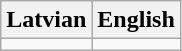<table class="wikitable">
<tr>
<th>Latvian</th>
<th>English</th>
</tr>
<tr>
<td></td>
<td></td>
</tr>
</table>
